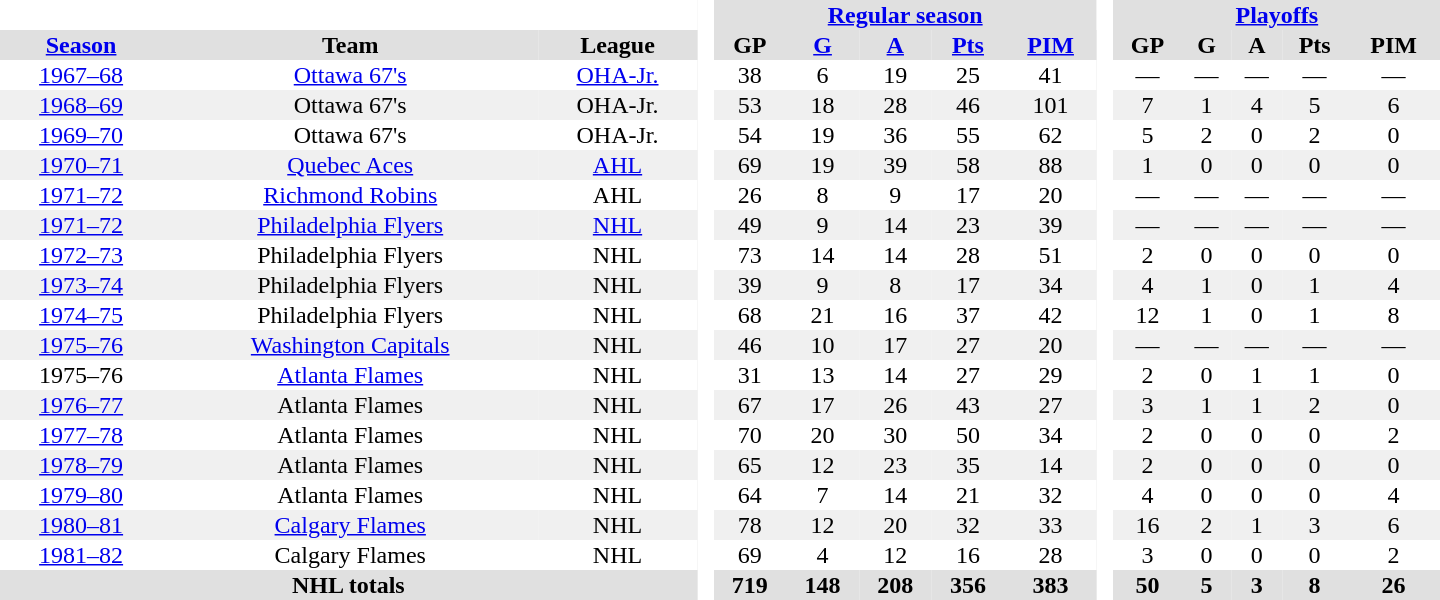<table border="0" cellpadding="1" cellspacing="0" ID="Table3" style="text-align:center; width:60em">
<tr bgcolor="#e0e0e0">
<th colspan="3" bgcolor="#ffffff"> </th>
<th rowspan="99" bgcolor="#ffffff"> </th>
<th colspan="5"><a href='#'>Regular season</a></th>
<th rowspan="99" bgcolor="#ffffff"> </th>
<th colspan="5"><a href='#'>Playoffs</a></th>
</tr>
<tr bgcolor="#e0e0e0">
<th><a href='#'>Season</a></th>
<th>Team</th>
<th>League</th>
<th>GP</th>
<th><a href='#'>G</a></th>
<th><a href='#'>A</a></th>
<th><a href='#'>Pts</a></th>
<th><a href='#'>PIM</a></th>
<th>GP</th>
<th>G</th>
<th>A</th>
<th>Pts</th>
<th>PIM</th>
</tr>
<tr>
<td><a href='#'>1967–68</a></td>
<td><a href='#'>Ottawa 67's</a></td>
<td><a href='#'>OHA-Jr.</a></td>
<td>38</td>
<td>6</td>
<td>19</td>
<td>25</td>
<td>41</td>
<td>—</td>
<td>—</td>
<td>—</td>
<td>—</td>
<td>—</td>
</tr>
<tr bgcolor="#f0f0f0">
<td><a href='#'>1968–69</a></td>
<td>Ottawa 67's</td>
<td>OHA-Jr.</td>
<td>53</td>
<td>18</td>
<td>28</td>
<td>46</td>
<td>101</td>
<td>7</td>
<td>1</td>
<td>4</td>
<td>5</td>
<td>6</td>
</tr>
<tr>
<td><a href='#'>1969–70</a></td>
<td>Ottawa 67's</td>
<td>OHA-Jr.</td>
<td>54</td>
<td>19</td>
<td>36</td>
<td>55</td>
<td>62</td>
<td>5</td>
<td>2</td>
<td>0</td>
<td>2</td>
<td>0</td>
</tr>
<tr bgcolor="#f0f0f0">
<td><a href='#'>1970–71</a></td>
<td><a href='#'>Quebec Aces</a></td>
<td><a href='#'>AHL</a></td>
<td>69</td>
<td>19</td>
<td>39</td>
<td>58</td>
<td>88</td>
<td>1</td>
<td>0</td>
<td>0</td>
<td>0</td>
<td>0</td>
</tr>
<tr>
<td><a href='#'>1971–72</a></td>
<td><a href='#'>Richmond Robins</a></td>
<td>AHL</td>
<td>26</td>
<td>8</td>
<td>9</td>
<td>17</td>
<td>20</td>
<td>—</td>
<td>—</td>
<td>—</td>
<td>—</td>
<td>—</td>
</tr>
<tr bgcolor="#f0f0f0">
<td><a href='#'>1971–72</a></td>
<td><a href='#'>Philadelphia Flyers</a></td>
<td><a href='#'>NHL</a></td>
<td>49</td>
<td>9</td>
<td>14</td>
<td>23</td>
<td>39</td>
<td>—</td>
<td>—</td>
<td>—</td>
<td>—</td>
<td>—</td>
</tr>
<tr>
<td><a href='#'>1972–73</a></td>
<td>Philadelphia Flyers</td>
<td>NHL</td>
<td>73</td>
<td>14</td>
<td>14</td>
<td>28</td>
<td>51</td>
<td>2</td>
<td>0</td>
<td>0</td>
<td>0</td>
<td>0</td>
</tr>
<tr bgcolor="#f0f0f0">
<td><a href='#'>1973–74</a></td>
<td>Philadelphia Flyers</td>
<td>NHL</td>
<td>39</td>
<td>9</td>
<td>8</td>
<td>17</td>
<td>34</td>
<td>4</td>
<td>1</td>
<td>0</td>
<td>1</td>
<td>4</td>
</tr>
<tr>
<td><a href='#'>1974–75</a></td>
<td>Philadelphia Flyers</td>
<td>NHL</td>
<td>68</td>
<td>21</td>
<td>16</td>
<td>37</td>
<td>42</td>
<td>12</td>
<td>1</td>
<td>0</td>
<td>1</td>
<td>8</td>
</tr>
<tr bgcolor="#f0f0f0">
<td><a href='#'>1975–76</a></td>
<td><a href='#'>Washington Capitals</a></td>
<td>NHL</td>
<td>46</td>
<td>10</td>
<td>17</td>
<td>27</td>
<td>20</td>
<td>—</td>
<td>—</td>
<td>—</td>
<td>—</td>
<td>—</td>
</tr>
<tr>
<td>1975–76</td>
<td><a href='#'>Atlanta Flames</a></td>
<td>NHL</td>
<td>31</td>
<td>13</td>
<td>14</td>
<td>27</td>
<td>29</td>
<td>2</td>
<td>0</td>
<td>1</td>
<td>1</td>
<td>0</td>
</tr>
<tr bgcolor="#f0f0f0">
<td><a href='#'>1976–77</a></td>
<td>Atlanta Flames</td>
<td>NHL</td>
<td>67</td>
<td>17</td>
<td>26</td>
<td>43</td>
<td>27</td>
<td>3</td>
<td>1</td>
<td>1</td>
<td>2</td>
<td>0</td>
</tr>
<tr>
<td><a href='#'>1977–78</a></td>
<td>Atlanta Flames</td>
<td>NHL</td>
<td>70</td>
<td>20</td>
<td>30</td>
<td>50</td>
<td>34</td>
<td>2</td>
<td>0</td>
<td>0</td>
<td>0</td>
<td>2</td>
</tr>
<tr bgcolor="#f0f0f0">
<td><a href='#'>1978–79</a></td>
<td>Atlanta Flames</td>
<td>NHL</td>
<td>65</td>
<td>12</td>
<td>23</td>
<td>35</td>
<td>14</td>
<td>2</td>
<td>0</td>
<td>0</td>
<td>0</td>
<td>0</td>
</tr>
<tr>
<td><a href='#'>1979–80</a></td>
<td>Atlanta Flames</td>
<td>NHL</td>
<td>64</td>
<td>7</td>
<td>14</td>
<td>21</td>
<td>32</td>
<td>4</td>
<td>0</td>
<td>0</td>
<td>0</td>
<td>4</td>
</tr>
<tr bgcolor="#f0f0f0">
<td><a href='#'>1980–81</a></td>
<td><a href='#'>Calgary Flames</a></td>
<td>NHL</td>
<td>78</td>
<td>12</td>
<td>20</td>
<td>32</td>
<td>33</td>
<td>16</td>
<td>2</td>
<td>1</td>
<td>3</td>
<td>6</td>
</tr>
<tr>
<td><a href='#'>1981–82</a></td>
<td>Calgary Flames</td>
<td>NHL</td>
<td>69</td>
<td>4</td>
<td>12</td>
<td>16</td>
<td>28</td>
<td>3</td>
<td>0</td>
<td>0</td>
<td>0</td>
<td>2</td>
</tr>
<tr bgcolor="#e0e0e0">
<th colspan="3">NHL totals</th>
<th>719</th>
<th>148</th>
<th>208</th>
<th>356</th>
<th>383</th>
<th>50</th>
<th>5</th>
<th>3</th>
<th>8</th>
<th>26</th>
</tr>
</table>
